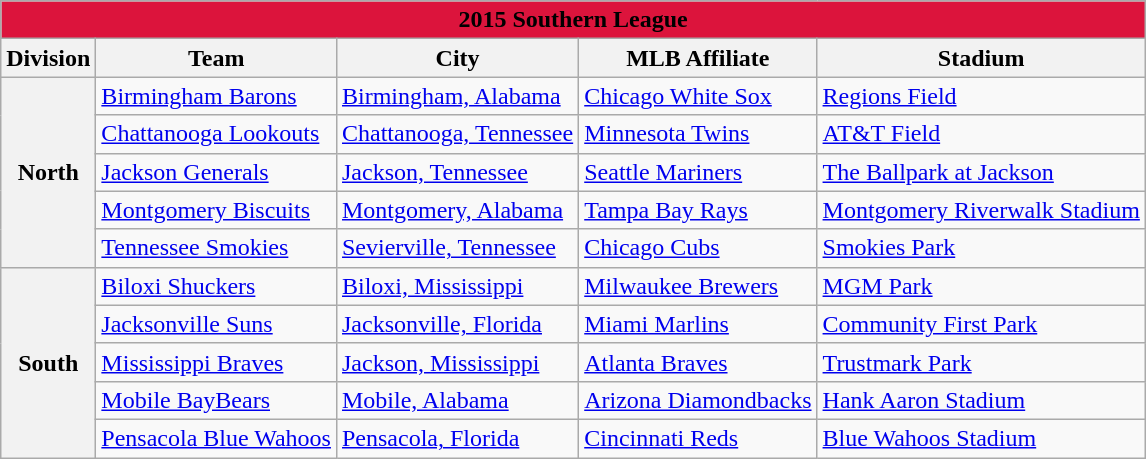<table class="wikitable" style="width:auto">
<tr>
<td bgcolor="#DC143C" align="center" colspan="7"><strong><span>2015 Southern League</span></strong></td>
</tr>
<tr>
<th>Division</th>
<th>Team</th>
<th>City</th>
<th>MLB Affiliate</th>
<th>Stadium</th>
</tr>
<tr>
<th rowspan="5">North</th>
<td><a href='#'>Birmingham Barons</a></td>
<td><a href='#'>Birmingham, Alabama</a></td>
<td><a href='#'>Chicago White Sox</a></td>
<td><a href='#'>Regions Field</a></td>
</tr>
<tr>
<td><a href='#'>Chattanooga Lookouts</a></td>
<td><a href='#'>Chattanooga, Tennessee</a></td>
<td><a href='#'>Minnesota Twins</a></td>
<td><a href='#'>AT&T Field</a></td>
</tr>
<tr>
<td><a href='#'>Jackson Generals</a></td>
<td><a href='#'>Jackson, Tennessee</a></td>
<td><a href='#'>Seattle Mariners</a></td>
<td><a href='#'>The Ballpark at Jackson</a></td>
</tr>
<tr>
<td><a href='#'>Montgomery Biscuits</a></td>
<td><a href='#'>Montgomery, Alabama</a></td>
<td><a href='#'>Tampa Bay Rays</a></td>
<td><a href='#'>Montgomery Riverwalk Stadium</a></td>
</tr>
<tr>
<td><a href='#'>Tennessee Smokies</a></td>
<td><a href='#'>Sevierville, Tennessee</a></td>
<td><a href='#'>Chicago Cubs</a></td>
<td><a href='#'>Smokies Park</a></td>
</tr>
<tr>
<th rowspan="5">South</th>
<td><a href='#'>Biloxi Shuckers</a></td>
<td><a href='#'>Biloxi, Mississippi</a></td>
<td><a href='#'>Milwaukee Brewers</a></td>
<td><a href='#'>MGM Park</a></td>
</tr>
<tr>
<td><a href='#'>Jacksonville Suns</a></td>
<td><a href='#'>Jacksonville, Florida</a></td>
<td><a href='#'>Miami Marlins</a></td>
<td><a href='#'>Community First Park</a></td>
</tr>
<tr>
<td><a href='#'>Mississippi Braves</a></td>
<td><a href='#'>Jackson, Mississippi</a></td>
<td><a href='#'>Atlanta Braves</a></td>
<td><a href='#'>Trustmark Park</a></td>
</tr>
<tr>
<td><a href='#'>Mobile BayBears</a></td>
<td><a href='#'>Mobile, Alabama</a></td>
<td><a href='#'>Arizona Diamondbacks</a></td>
<td><a href='#'>Hank Aaron Stadium</a></td>
</tr>
<tr>
<td><a href='#'>Pensacola Blue Wahoos</a></td>
<td><a href='#'>Pensacola, Florida</a></td>
<td><a href='#'>Cincinnati Reds</a></td>
<td><a href='#'>Blue Wahoos Stadium</a></td>
</tr>
</table>
